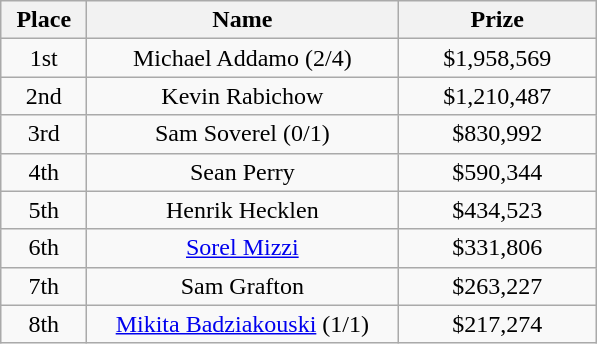<table class="wikitable">
<tr>
<th width="50">Place</th>
<th width="200">Name</th>
<th width="125">Prize</th>
</tr>
<tr>
<td align = "center">1st</td>
<td align = "center">Michael Addamo (2/4)</td>
<td align="center">$1,958,569</td>
</tr>
<tr>
<td align = "center">2nd</td>
<td align = "center">Kevin Rabichow</td>
<td align="center">$1,210,487</td>
</tr>
<tr>
<td align = "center">3rd</td>
<td align = "center">Sam Soverel (0/1)</td>
<td align="center">$830,992</td>
</tr>
<tr>
<td align = "center">4th</td>
<td align = "center">Sean Perry</td>
<td align="center">$590,344</td>
</tr>
<tr>
<td align = "center">5th</td>
<td align = "center">Henrik Hecklen</td>
<td align="center">$434,523</td>
</tr>
<tr>
<td align = "center">6th</td>
<td align = "center"><a href='#'>Sorel Mizzi</a></td>
<td align="center">$331,806</td>
</tr>
<tr>
<td align = "center">7th</td>
<td align = "center">Sam Grafton</td>
<td align="center">$263,227</td>
</tr>
<tr>
<td align = "center">8th</td>
<td align = "center"><a href='#'>Mikita Badziakouski</a> (1/1)</td>
<td align="center">$217,274</td>
</tr>
</table>
